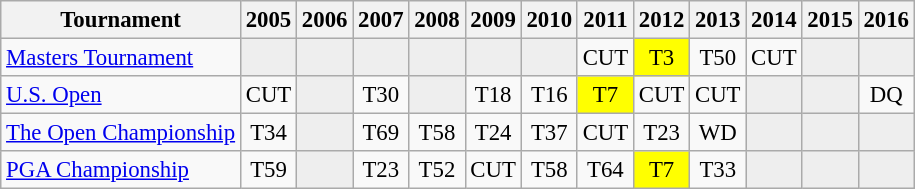<table class="wikitable" style="font-size:95%;text-align:center;">
<tr>
<th>Tournament</th>
<th>2005</th>
<th>2006</th>
<th>2007</th>
<th>2008</th>
<th>2009</th>
<th>2010</th>
<th>2011</th>
<th>2012</th>
<th>2013</th>
<th>2014</th>
<th>2015</th>
<th>2016</th>
</tr>
<tr>
<td align=left><a href='#'>Masters Tournament</a></td>
<td style="background:#eeeeee;"></td>
<td style="background:#eeeeee;"></td>
<td style="background:#eeeeee;"></td>
<td style="background:#eeeeee;"></td>
<td style="background:#eeeeee;"></td>
<td style="background:#eeeeee;"></td>
<td>CUT</td>
<td style="background:yellow;">T3</td>
<td>T50</td>
<td>CUT</td>
<td style="background:#eeeeee;"></td>
<td style="background:#eeeeee;"></td>
</tr>
<tr>
<td align=left><a href='#'>U.S. Open</a></td>
<td>CUT</td>
<td style="background:#eeeeee;"></td>
<td>T30</td>
<td style="background:#eeeeee;"></td>
<td>T18</td>
<td>T16</td>
<td style="background:yellow;">T7</td>
<td>CUT</td>
<td>CUT</td>
<td style="background:#eeeeee;"></td>
<td style="background:#eeeeee;"></td>
<td>DQ</td>
</tr>
<tr>
<td align=left><a href='#'>The Open Championship</a></td>
<td>T34</td>
<td style="background:#eeeeee;"></td>
<td>T69</td>
<td>T58</td>
<td>T24</td>
<td>T37</td>
<td>CUT</td>
<td>T23</td>
<td>WD</td>
<td style="background:#eeeeee;"></td>
<td style="background:#eeeeee;"></td>
<td style="background:#eeeeee;"></td>
</tr>
<tr>
<td align=left><a href='#'>PGA Championship</a></td>
<td>T59</td>
<td style="background:#eeeeee;"></td>
<td>T23</td>
<td>T52</td>
<td>CUT</td>
<td>T58</td>
<td>T64</td>
<td style="background:yellow;">T7</td>
<td>T33</td>
<td style="background:#eeeeee;"></td>
<td style="background:#eeeeee;"></td>
<td style="background:#eeeeee;"></td>
</tr>
</table>
